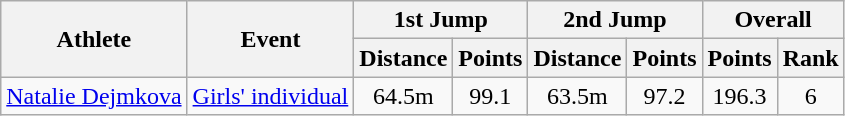<table class="wikitable">
<tr>
<th rowspan="2">Athlete</th>
<th rowspan="2">Event</th>
<th colspan="2">1st Jump</th>
<th colspan="2">2nd Jump</th>
<th colspan="2">Overall</th>
</tr>
<tr>
<th>Distance</th>
<th>Points</th>
<th>Distance</th>
<th>Points</th>
<th>Points</th>
<th>Rank</th>
</tr>
<tr>
<td><a href='#'>Natalie Dejmkova</a></td>
<td><a href='#'>Girls' individual</a></td>
<td align="center">64.5m</td>
<td align="center">99.1</td>
<td align="center">63.5m</td>
<td align="center">97.2</td>
<td align="center">196.3</td>
<td align="center">6</td>
</tr>
</table>
